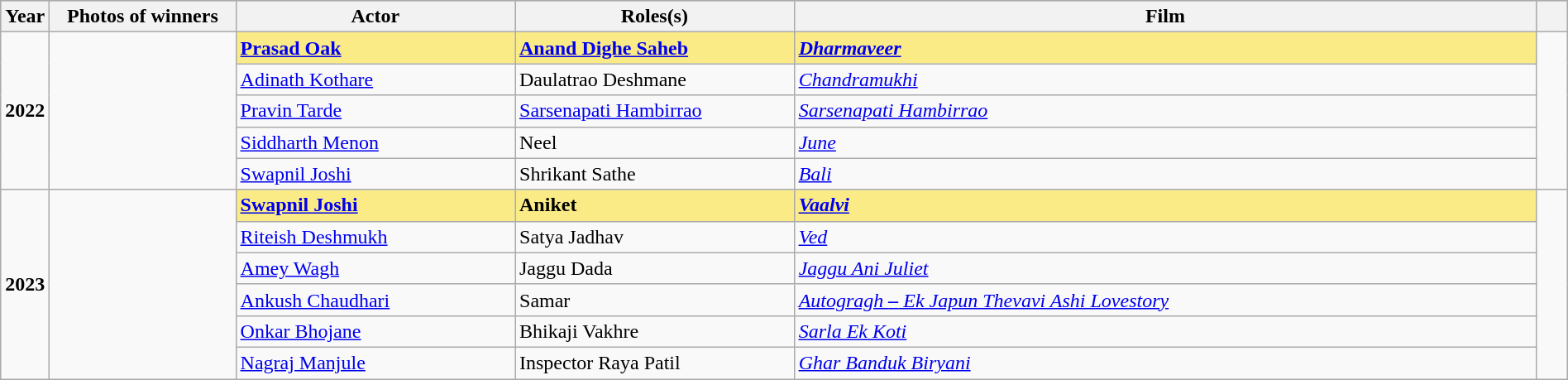<table class="wikitable" style="width:100%">
<tr bgcolor="#bebebe">
<th width="2%">Year</th>
<th width="12%">Photos of winners</th>
<th width="18%">Actor</th>
<th width="18%">Roles(s)</th>
<th width="48%">Film</th>
<th width="2%"></th>
</tr>
<tr>
<td rowspan="5"><strong>2022</strong></td>
<td rowspan="5"></td>
<td style="background:#FAEB86"><strong><a href='#'>Prasad Oak</a></strong></td>
<td style="background:#FAEB86"><strong><a href='#'>Anand Dighe Saheb</a></strong></td>
<td style="background:#FAEB86"><strong><em><a href='#'>Dharmaveer</a></em></strong></td>
<td rowspan="5"></td>
</tr>
<tr>
<td><a href='#'>Adinath Kothare</a></td>
<td>Daulatrao Deshmane</td>
<td><a href='#'><em>Chandramukhi</em></a></td>
</tr>
<tr>
<td><a href='#'>Pravin Tarde</a></td>
<td><a href='#'>Sarsenapati Hambirrao</a></td>
<td><em><a href='#'>Sarsenapati Hambirrao</a></em></td>
</tr>
<tr>
<td><a href='#'>Siddharth Menon</a></td>
<td>Neel</td>
<td><a href='#'><em>June</em></a></td>
</tr>
<tr>
<td><a href='#'>Swapnil Joshi</a></td>
<td>Shrikant Sathe</td>
<td><a href='#'><em>Bali</em></a></td>
</tr>
<tr>
<td rowspan="6"><strong>2023</strong></td>
<td rowspan="6"></td>
<td style="background:#FAEB86"><strong><a href='#'>Swapnil Joshi</a></strong></td>
<td style="background:#FAEB86"><strong>Aniket</strong></td>
<td style="background:#FAEB86"><strong><em><a href='#'>Vaalvi</a></em></strong></td>
<td rowspan="6"></td>
</tr>
<tr>
<td><a href='#'>Riteish Deshmukh</a></td>
<td>Satya Jadhav</td>
<td><em><a href='#'>Ved</a></em></td>
</tr>
<tr>
<td><a href='#'>Amey Wagh</a></td>
<td>Jaggu Dada</td>
<td><em><a href='#'>Jaggu Ani Juliet</a></em></td>
</tr>
<tr>
<td><a href='#'>Ankush Chaudhari</a></td>
<td>Samar</td>
<td><em><a href='#'>Autogragh <strong>–</strong> Ek Japun Thevavi Ashi Lovestory</a></em></td>
</tr>
<tr>
<td><a href='#'>Onkar Bhojane</a></td>
<td>Bhikaji Vakhre</td>
<td><em><a href='#'>Sarla Ek Koti</a></em></td>
</tr>
<tr>
<td><a href='#'>Nagraj Manjule</a></td>
<td>Inspector Raya Patil</td>
<td><em><a href='#'>Ghar Banduk Biryani</a></em></td>
</tr>
</table>
